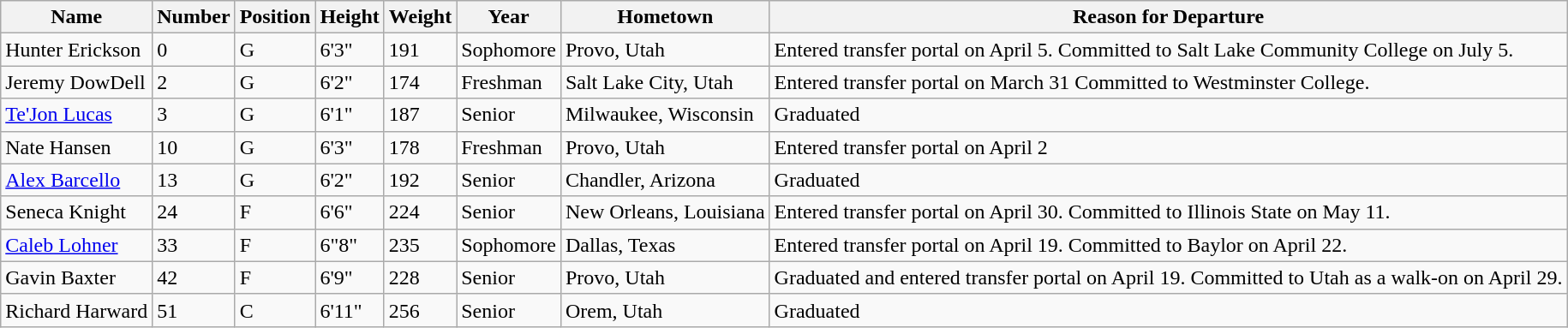<table class="wikitable">
<tr>
<th>Name</th>
<th>Number</th>
<th>Position</th>
<th>Height</th>
<th>Weight</th>
<th>Year</th>
<th>Hometown</th>
<th>Reason for Departure</th>
</tr>
<tr>
<td>Hunter Erickson</td>
<td>0</td>
<td>G</td>
<td>6'3"</td>
<td>191</td>
<td>Sophomore</td>
<td>Provo, Utah</td>
<td>Entered transfer portal on April 5. Committed to Salt Lake Community College on July 5.</td>
</tr>
<tr>
<td>Jeremy DowDell</td>
<td>2</td>
<td>G</td>
<td>6'2"</td>
<td>174</td>
<td>Freshman</td>
<td>Salt Lake City, Utah</td>
<td>Entered transfer portal on March 31 Committed to Westminster College.</td>
</tr>
<tr>
<td><a href='#'>Te'Jon Lucas</a></td>
<td>3</td>
<td>G</td>
<td>6'1"</td>
<td>187</td>
<td>Senior</td>
<td>Milwaukee, Wisconsin</td>
<td>Graduated</td>
</tr>
<tr>
<td>Nate Hansen</td>
<td>10</td>
<td>G</td>
<td>6'3"</td>
<td>178</td>
<td>Freshman</td>
<td>Provo, Utah</td>
<td>Entered transfer portal on April 2</td>
</tr>
<tr>
<td><a href='#'>Alex Barcello</a></td>
<td>13</td>
<td>G</td>
<td>6'2"</td>
<td>192</td>
<td>Senior</td>
<td>Chandler, Arizona</td>
<td>Graduated</td>
</tr>
<tr>
<td>Seneca Knight</td>
<td>24</td>
<td>F</td>
<td>6'6"</td>
<td>224</td>
<td>Senior</td>
<td>New Orleans, Louisiana</td>
<td>Entered transfer portal on April 30. Committed to Illinois State on May 11.</td>
</tr>
<tr>
<td><a href='#'>Caleb Lohner</a></td>
<td>33</td>
<td>F</td>
<td>6"8"</td>
<td>235</td>
<td>Sophomore</td>
<td>Dallas, Texas</td>
<td>Entered transfer portal on April 19. Committed to Baylor on April 22.</td>
</tr>
<tr>
<td>Gavin Baxter</td>
<td>42</td>
<td>F</td>
<td>6'9"</td>
<td>228</td>
<td>Senior</td>
<td>Provo, Utah</td>
<td>Graduated and entered transfer portal on April 19. Committed to Utah as a walk-on on April 29.</td>
</tr>
<tr>
<td>Richard Harward</td>
<td>51</td>
<td>C</td>
<td>6'11"</td>
<td>256</td>
<td>Senior</td>
<td>Orem, Utah</td>
<td>Graduated</td>
</tr>
</table>
